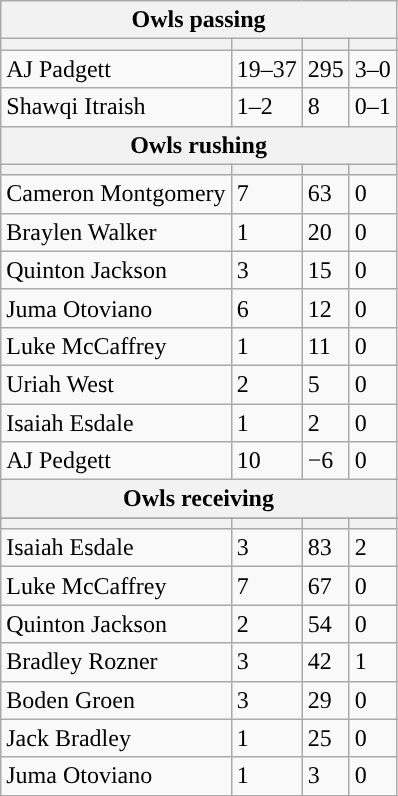<table class="wikitable plainrowheaders">
<tr>
<th colspan="6">Owls passing</th>
</tr>
<tr>
<th scope="col"></th>
<th scope="col"></th>
<th scope="col"></th>
<th scope="col"></th>
</tr>
<tr>
<td>AJ Padgett</td>
<td>19–37</td>
<td>295</td>
<td>3–0</td>
</tr>
<tr>
<td>Shawqi Itraish</td>
<td>1–2</td>
<td>8</td>
<td>0–1</td>
</tr>
<tr>
<th colspan="6">Owls rushing</th>
</tr>
<tr>
<th scope="col"></th>
<th scope="col"></th>
<th scope="col"></th>
<th scope="col"></th>
</tr>
<tr>
<td>Cameron Montgomery</td>
<td>7</td>
<td>63</td>
<td>0</td>
</tr>
<tr>
<td>Braylen Walker</td>
<td>1</td>
<td>20</td>
<td>0</td>
</tr>
<tr>
<td>Quinton Jackson</td>
<td>3</td>
<td>15</td>
<td>0</td>
</tr>
<tr>
<td>Juma Otoviano</td>
<td>6</td>
<td>12</td>
<td>0</td>
</tr>
<tr>
<td>Luke McCaffrey</td>
<td>1</td>
<td>11</td>
<td>0</td>
</tr>
<tr>
<td>Uriah West</td>
<td>2</td>
<td>5</td>
<td>0</td>
</tr>
<tr>
<td>Isaiah Esdale</td>
<td>1</td>
<td>2</td>
<td>0</td>
</tr>
<tr>
<td>AJ Pedgett</td>
<td>10</td>
<td>−6</td>
<td>0</td>
</tr>
<tr>
<th colspan="6">Owls receiving</th>
</tr>
<tr>
</tr>
<tr>
<th scope="col"></th>
<th scope="col"></th>
<th scope="col"></th>
<th scope="col"></th>
</tr>
<tr>
<td>Isaiah Esdale</td>
<td>3</td>
<td>83</td>
<td>2</td>
</tr>
<tr>
<td>Luke McCaffrey</td>
<td>7</td>
<td>67</td>
<td>0</td>
</tr>
<tr>
<td>Quinton Jackson</td>
<td>2</td>
<td>54</td>
<td>0</td>
</tr>
<tr>
<td>Bradley Rozner</td>
<td>3</td>
<td>42</td>
<td>1</td>
</tr>
<tr>
<td>Boden Groen</td>
<td>3</td>
<td>29</td>
<td>0</td>
</tr>
<tr>
<td>Jack Bradley</td>
<td>1</td>
<td>25</td>
<td>0</td>
</tr>
<tr>
<td>Juma Otoviano</td>
<td>1</td>
<td>3</td>
<td>0</td>
</tr>
<tr>
</tr>
</table>
